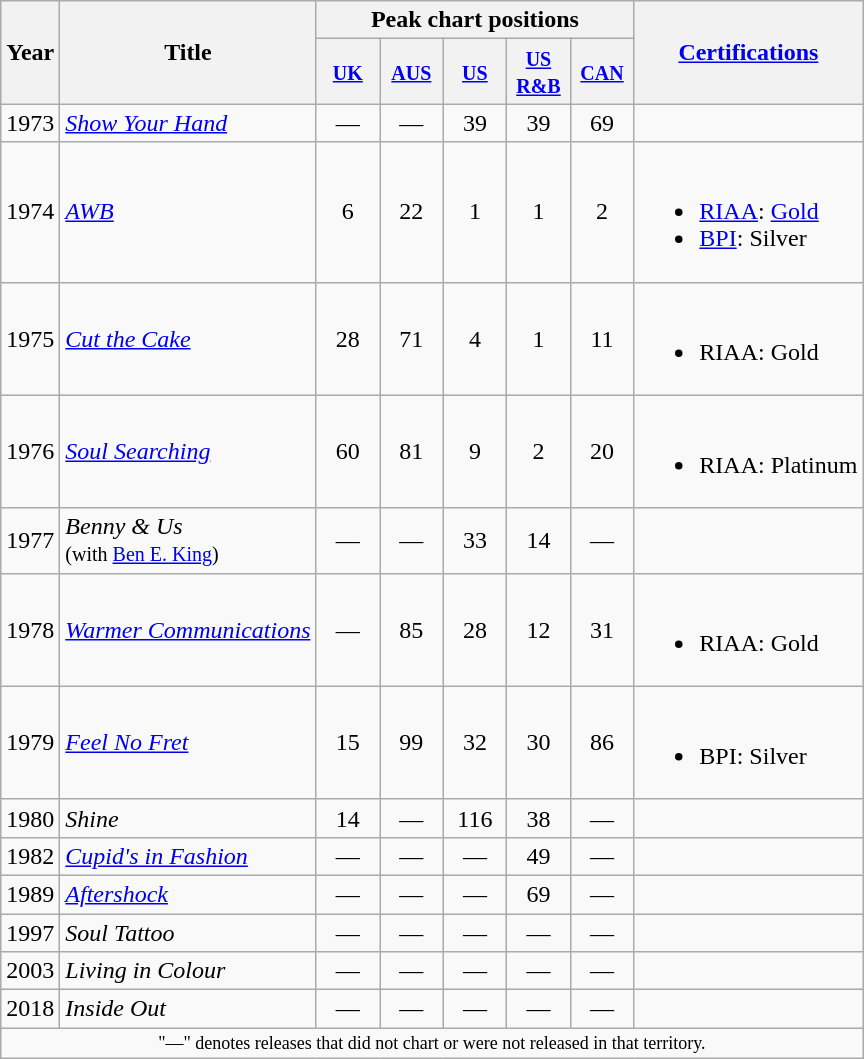<table class="wikitable">
<tr>
<th rowspan="2">Year</th>
<th rowspan="2">Title</th>
<th colspan="5">Peak chart positions</th>
<th rowspan="2"><a href='#'>Certifications</a></th>
</tr>
<tr>
<th style="text-align:center; width:35px;"><small><a href='#'>UK</a></small><br></th>
<th style="text-align:center; width:35px;"><small><a href='#'>AUS</a></small><br></th>
<th style="text-align:center; width:35px;"><small><a href='#'>US</a></small><br></th>
<th style="text-align:center; width:35px;"><small><a href='#'>US R&B</a></small><br></th>
<th style="text-align:center; width:35px;"><small><a href='#'>CAN</a></small><br></th>
</tr>
<tr>
<td>1973</td>
<td><em><a href='#'>Show Your Hand</a></em></td>
<td style="text-align:center;">—</td>
<td style="text-align:center;">—</td>
<td style="text-align:center;">39</td>
<td style="text-align:center;">39</td>
<td style="text-align:center;">69</td>
<td></td>
</tr>
<tr>
<td>1974</td>
<td><em><a href='#'>AWB</a></em></td>
<td style="text-align:center;">6</td>
<td style="text-align:center;">22</td>
<td style="text-align:center;">1</td>
<td style="text-align:center;">1</td>
<td style="text-align:center;">2</td>
<td><br><ul><li><a href='#'>RIAA</a>: <a href='#'>Gold</a></li><li><a href='#'>BPI</a>: Silver</li></ul></td>
</tr>
<tr>
<td>1975</td>
<td><em><a href='#'>Cut the Cake</a></em></td>
<td style="text-align:center;">28</td>
<td style="text-align:center;">71</td>
<td style="text-align:center;">4</td>
<td style="text-align:center;">1</td>
<td style="text-align:center;">11</td>
<td><br><ul><li>RIAA: Gold</li></ul></td>
</tr>
<tr>
<td>1976</td>
<td><em><a href='#'>Soul Searching</a></em></td>
<td style="text-align:center;">60</td>
<td style="text-align:center;">81</td>
<td style="text-align:center;">9</td>
<td style="text-align:center;">2</td>
<td style="text-align:center;">20</td>
<td><br><ul><li>RIAA: Platinum</li></ul></td>
</tr>
<tr>
<td>1977</td>
<td><em>Benny & Us</em> <br><small>(with <a href='#'>Ben E. King</a>)</small></td>
<td style="text-align:center;">—</td>
<td style="text-align:center;">—</td>
<td style="text-align:center;">33</td>
<td style="text-align:center;">14</td>
<td style="text-align:center;">—</td>
<td></td>
</tr>
<tr>
<td>1978</td>
<td><em><a href='#'>Warmer Communications</a></em></td>
<td style="text-align:center;">—</td>
<td style="text-align:center;">85</td>
<td style="text-align:center;">28</td>
<td style="text-align:center;">12</td>
<td style="text-align:center;">31</td>
<td><br><ul><li>RIAA: Gold</li></ul></td>
</tr>
<tr>
<td>1979</td>
<td><em><a href='#'>Feel No Fret</a></em></td>
<td style="text-align:center;">15</td>
<td style="text-align:center;">99</td>
<td style="text-align:center;">32</td>
<td style="text-align:center;">30</td>
<td style="text-align:center;">86</td>
<td><br><ul><li>BPI: Silver</li></ul></td>
</tr>
<tr>
<td>1980</td>
<td><em>Shine</em></td>
<td style="text-align:center;">14</td>
<td style="text-align:center;">—</td>
<td style="text-align:center;">116</td>
<td style="text-align:center;">38</td>
<td style="text-align:center;">—</td>
<td></td>
</tr>
<tr>
<td>1982</td>
<td><em><a href='#'>Cupid's in Fashion</a></em></td>
<td style="text-align:center;">—</td>
<td style="text-align:center;">—</td>
<td style="text-align:center;">—</td>
<td style="text-align:center;">49</td>
<td style="text-align:center;">—</td>
</tr>
<tr>
<td>1989</td>
<td><em><a href='#'>Aftershock</a></em></td>
<td style="text-align:center;">—</td>
<td style="text-align:center;">—</td>
<td style="text-align:center;">—</td>
<td style="text-align:center;">69</td>
<td style="text-align:center;">—</td>
<td></td>
</tr>
<tr>
<td>1997</td>
<td><em>Soul Tattoo</em></td>
<td style="text-align:center;">—</td>
<td style="text-align:center;">—</td>
<td style="text-align:center;">—</td>
<td style="text-align:center;">—</td>
<td style="text-align:center;">—</td>
<td></td>
</tr>
<tr>
<td>2003</td>
<td><em>Living in Colour</em></td>
<td style="text-align:center;">—</td>
<td style="text-align:center;">—</td>
<td style="text-align:center;">—</td>
<td style="text-align:center;">—</td>
<td style="text-align:center;">—</td>
<td></td>
</tr>
<tr>
<td>2018</td>
<td><em>Inside Out</em></td>
<td style="text-align:center;">—</td>
<td style="text-align:center;">—</td>
<td style="text-align:center;">—</td>
<td style="text-align:center;">—</td>
<td style="text-align:center;">—</td>
<td></td>
</tr>
<tr>
<td colspan="8" style="text-align:center; font-size:9pt;">"—" denotes releases that did not chart or were not released in that territory.</td>
</tr>
</table>
